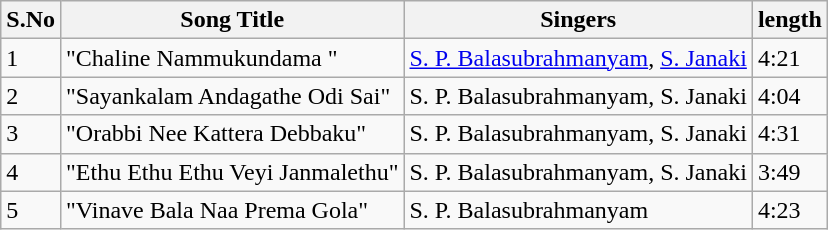<table class="wikitable">
<tr>
<th>S.No</th>
<th>Song Title</th>
<th>Singers</th>
<th>length</th>
</tr>
<tr>
<td>1</td>
<td>"Chaline Nammukundama "</td>
<td><a href='#'>S. P. Balasubrahmanyam</a>, <a href='#'>S. Janaki</a></td>
<td>4:21</td>
</tr>
<tr>
<td>2</td>
<td>"Sayankalam Andagathe Odi Sai"</td>
<td>S. P. Balasubrahmanyam, S. Janaki</td>
<td>4:04</td>
</tr>
<tr>
<td>3</td>
<td>"Orabbi Nee Kattera Debbaku"</td>
<td>S. P. Balasubrahmanyam, S. Janaki</td>
<td>4:31</td>
</tr>
<tr>
<td>4</td>
<td>"Ethu Ethu Ethu Veyi Janmalethu"</td>
<td>S. P. Balasubrahmanyam, S. Janaki</td>
<td>3:49</td>
</tr>
<tr>
<td>5</td>
<td>"Vinave Bala Naa Prema Gola"</td>
<td>S. P. Balasubrahmanyam</td>
<td>4:23</td>
</tr>
</table>
